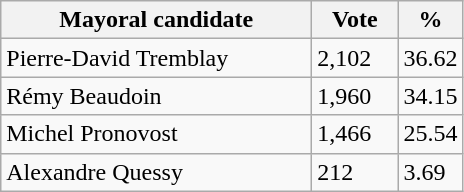<table class="wikitable">
<tr>
<th bgcolor="#DDDDFF" width="200px">Mayoral candidate</th>
<th bgcolor="#DDDDFF" width="50px">Vote</th>
<th bgcolor="#DDDDFF" width="30px">%</th>
</tr>
<tr>
<td>Pierre-David Tremblay</td>
<td>2,102</td>
<td>36.62</td>
</tr>
<tr>
<td>Rémy Beaudoin</td>
<td>1,960</td>
<td>34.15</td>
</tr>
<tr>
<td>Michel Pronovost</td>
<td>1,466</td>
<td>25.54</td>
</tr>
<tr>
<td>Alexandre Quessy</td>
<td>212</td>
<td>3.69</td>
</tr>
</table>
